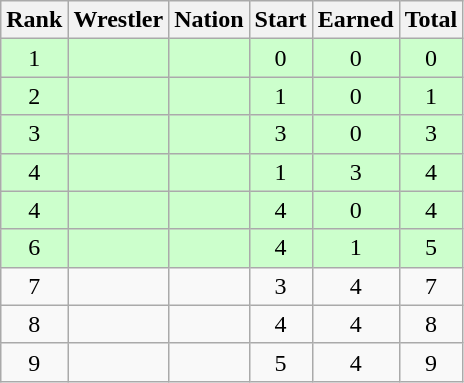<table class="wikitable sortable" style="text-align:center;">
<tr>
<th>Rank</th>
<th>Wrestler</th>
<th>Nation</th>
<th>Start</th>
<th>Earned</th>
<th>Total</th>
</tr>
<tr style="background:#cfc;">
<td>1</td>
<td align=left></td>
<td align=left></td>
<td>0</td>
<td>0</td>
<td>0</td>
</tr>
<tr style="background:#cfc;">
<td>2</td>
<td align=left></td>
<td align=left></td>
<td>1</td>
<td>0</td>
<td>1</td>
</tr>
<tr style="background:#cfc;">
<td>3</td>
<td align=left></td>
<td align=left></td>
<td>3</td>
<td>0</td>
<td>3</td>
</tr>
<tr style="background:#cfc;">
<td>4</td>
<td align=left></td>
<td align=left></td>
<td>1</td>
<td>3</td>
<td>4</td>
</tr>
<tr style="background:#cfc;">
<td>4</td>
<td align=left></td>
<td align=left></td>
<td>4</td>
<td>0</td>
<td>4</td>
</tr>
<tr style="background:#cfc;">
<td>6</td>
<td align=left></td>
<td align=left></td>
<td>4</td>
<td>1</td>
<td>5</td>
</tr>
<tr>
<td>7</td>
<td align=left></td>
<td align=left></td>
<td>3</td>
<td>4</td>
<td>7</td>
</tr>
<tr>
<td>8</td>
<td align=left></td>
<td align=left></td>
<td>4</td>
<td>4</td>
<td>8</td>
</tr>
<tr>
<td>9</td>
<td align=left></td>
<td align=left></td>
<td>5</td>
<td>4</td>
<td>9</td>
</tr>
</table>
